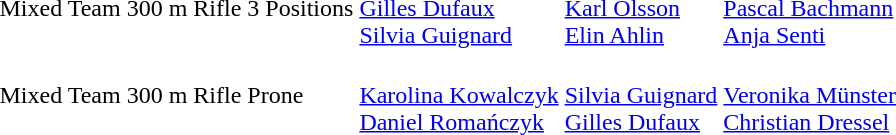<table>
<tr>
<td>Mixed Team 300 m Rifle 3 Positions</td>
<td><br><a href='#'>Gilles Dufaux</a><br><a href='#'>Silvia Guignard</a></td>
<td><br><a href='#'>Karl Olsson</a><br><a href='#'>Elin Ahlin</a></td>
<td><br><a href='#'>Pascal Bachmann</a><br><a href='#'>Anja Senti</a></td>
</tr>
<tr>
<td>Mixed Team 300 m Rifle Prone</td>
<td><br><a href='#'>Karolina Kowalczyk</a><br><a href='#'>Daniel Romańczyk</a></td>
<td><br><a href='#'>Silvia Guignard</a><br><a href='#'>Gilles Dufaux</a></td>
<td><br><a href='#'>Veronika Münster</a><br><a href='#'>Christian Dressel</a></td>
</tr>
</table>
